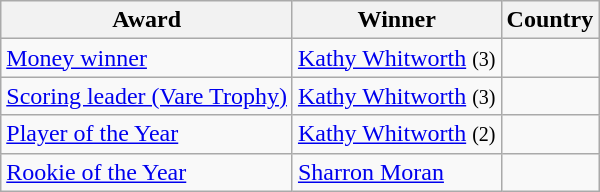<table class="wikitable">
<tr>
<th>Award</th>
<th>Winner</th>
<th>Country</th>
</tr>
<tr>
<td><a href='#'>Money winner</a></td>
<td><a href='#'>Kathy Whitworth</a> <small>(3)</small></td>
<td></td>
</tr>
<tr>
<td><a href='#'>Scoring leader (Vare Trophy)</a></td>
<td><a href='#'>Kathy Whitworth</a> <small>(3)</small></td>
<td></td>
</tr>
<tr>
<td><a href='#'>Player of the Year</a></td>
<td><a href='#'>Kathy Whitworth</a> <small>(2)</small></td>
<td></td>
</tr>
<tr>
<td><a href='#'>Rookie of the Year</a></td>
<td><a href='#'>Sharron Moran</a></td>
<td></td>
</tr>
</table>
